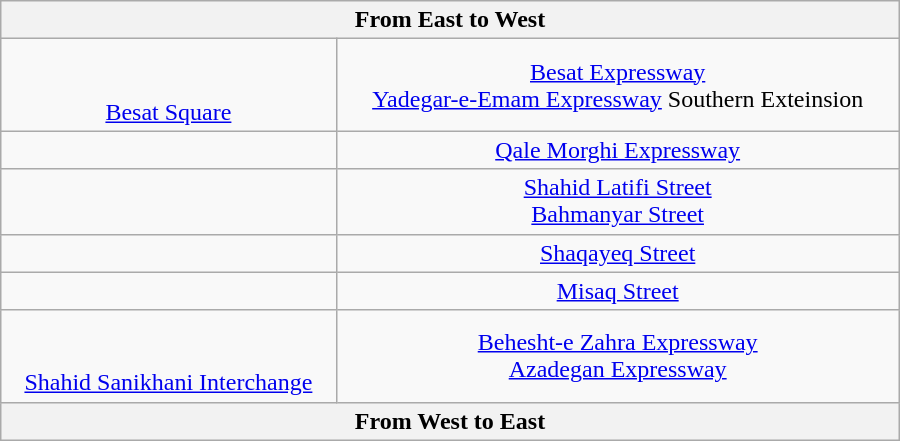<table class="wikitable" style="text-align:center" width="600px">
<tr>
<th text-align="center" colspan="3"> From East to West </th>
</tr>
<tr>
<td><br><br><a href='#'>Besat Square</a></td>
<td> <a href='#'>Besat Expressway</a><br> <a href='#'>Yadegar-e-Emam Expressway</a> Southern Exteinsion</td>
</tr>
<tr>
<td></td>
<td><a href='#'>Qale Morghi Expressway</a></td>
</tr>
<tr>
<td></td>
<td> <a href='#'>Shahid Latifi Street</a><br> <a href='#'>Bahmanyar Street</a></td>
</tr>
<tr>
<td></td>
<td> <a href='#'>Shaqayeq Street</a></td>
</tr>
<tr>
<td></td>
<td> <a href='#'>Misaq Street</a></td>
</tr>
<tr>
<td><br><br><a href='#'>Shahid Sanikhani Interchange</a></td>
<td> <a href='#'>Behesht-e Zahra Expressway</a><br> <a href='#'>Azadegan Expressway</a></td>
</tr>
<tr>
<th text-align="center" colspan="3"> From West to East </th>
</tr>
</table>
